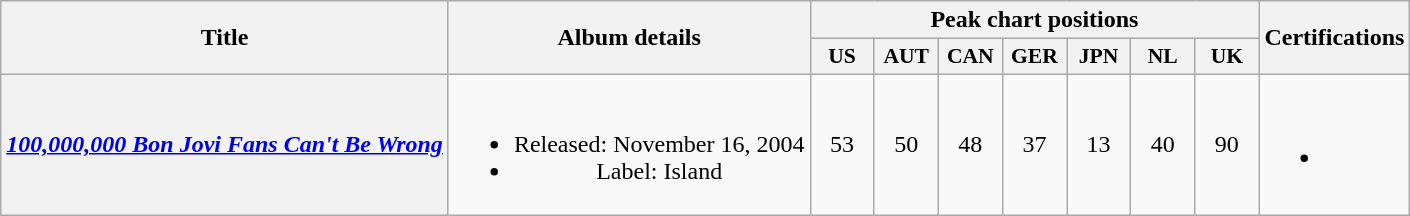<table class="wikitable plainrowheaders" style="text-align:center;">
<tr>
<th scope="col" rowspan="2">Title</th>
<th scope="col" rowspan="2">Album details</th>
<th scope="col" colspan="7">Peak chart positions</th>
<th scope="col" rowspan="2">Certifications</th>
</tr>
<tr>
<th scope="col" style="width:2.5em;font-size:90%;">US<br></th>
<th scope="col" style="width:2.5em;font-size:90%;">AUT<br></th>
<th scope="col" style="width:2.5em;font-size:90%;">CAN</th>
<th scope="col" style="width:2.5em;font-size:90%;">GER<br></th>
<th scope="col" style="width:2.5em;font-size:90%;">JPN<br></th>
<th scope="col" style="width:2.5em;font-size:90%;">NL<br></th>
<th scope="col" style="width:2.5em;font-size:90%;">UK<br></th>
</tr>
<tr>
<th scope="row"><em><a href='#'>100,000,000 Bon Jovi Fans Can't Be Wrong</a></em></th>
<td><br><ul><li>Released: November 16, 2004</li><li>Label: Island</li></ul></td>
<td>53</td>
<td>50</td>
<td>48</td>
<td>37</td>
<td>13</td>
<td>40</td>
<td>90</td>
<td><br><ul><li></li></ul></td>
</tr>
</table>
